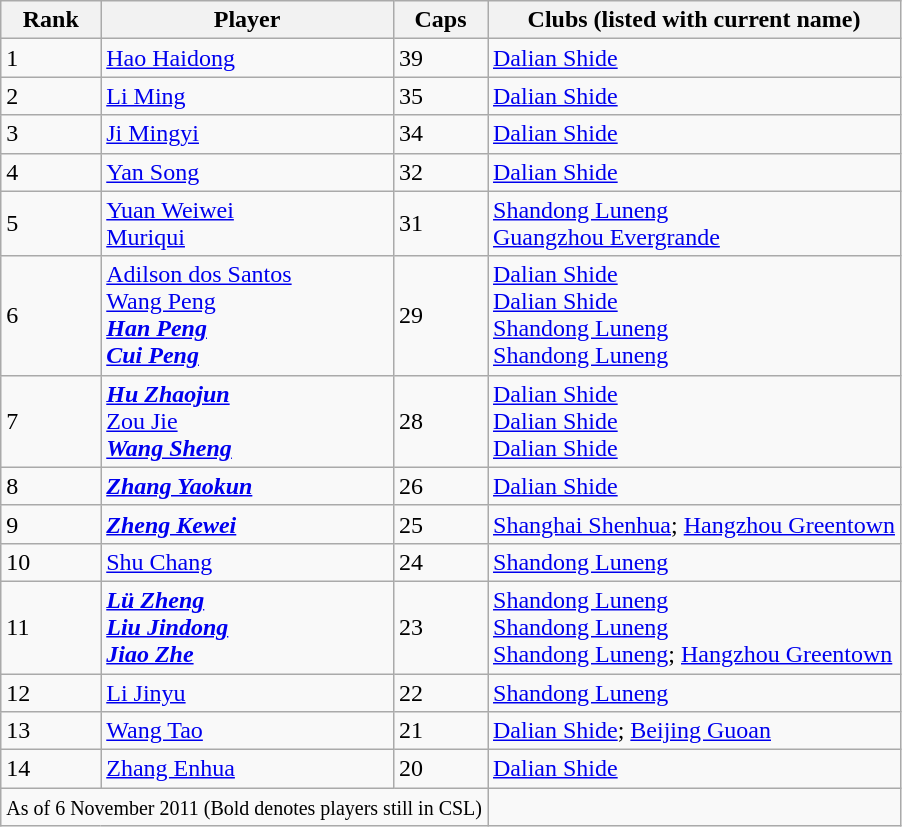<table class="wikitable sortable" style="text-align:left;margin-left:1em;">
<tr>
<th>Rank</th>
<th>Player</th>
<th>Caps</th>
<th>Clubs (listed with current name)</th>
</tr>
<tr>
<td>1</td>
<td style="text-align:left;"> <a href='#'>Hao Haidong</a></td>
<td>39</td>
<td><a href='#'>Dalian Shide</a></td>
</tr>
<tr>
<td>2</td>
<td style="text-align:left;"> <a href='#'>Li Ming</a></td>
<td>35</td>
<td><a href='#'>Dalian Shide</a></td>
</tr>
<tr>
<td>3</td>
<td style="text-align:left;"> <a href='#'>Ji Mingyi</a></td>
<td>34</td>
<td><a href='#'>Dalian Shide</a></td>
</tr>
<tr>
<td>4</td>
<td style="text-align:left;"> <a href='#'>Yan Song</a></td>
<td>32</td>
<td><a href='#'>Dalian Shide</a></td>
</tr>
<tr>
<td>5</td>
<td style="text-align:left;"> <a href='#'>Yuan Weiwei</a><br> <a href='#'>Muriqui</a></td>
<td>31</td>
<td><a href='#'>Shandong Luneng</a><br><a href='#'>Guangzhou Evergrande</a></td>
</tr>
<tr>
<td>6</td>
<td style="text-align:left;"> <a href='#'>Adilson dos Santos</a><br> <a href='#'>Wang Peng</a><br> <strong><em><a href='#'>Han Peng</a></em></strong><br> <strong><em><a href='#'>Cui Peng</a></em></strong></td>
<td>29</td>
<td><a href='#'>Dalian Shide</a><br><a href='#'>Dalian Shide</a><br><a href='#'>Shandong Luneng</a><br><a href='#'>Shandong Luneng</a></td>
</tr>
<tr>
<td>7</td>
<td style="text-align:left;"> <strong><em><a href='#'>Hu Zhaojun</a></em></strong><br> <a href='#'>Zou Jie</a><br> <strong><em><a href='#'>Wang Sheng</a></em></strong></td>
<td>28</td>
<td><a href='#'>Dalian Shide</a><br><a href='#'>Dalian Shide</a><br><a href='#'>Dalian Shide</a></td>
</tr>
<tr>
<td>8</td>
<td style="text-align:left;"> <strong><em><a href='#'>Zhang Yaokun</a></em></strong></td>
<td>26</td>
<td><a href='#'>Dalian Shide</a></td>
</tr>
<tr>
<td>9</td>
<td style="text-align:left;"> <strong><em><a href='#'>Zheng Kewei</a></em></strong></td>
<td>25</td>
<td><a href='#'>Shanghai Shenhua</a>; <a href='#'>Hangzhou Greentown</a></td>
</tr>
<tr>
<td>10</td>
<td style="text-align:left;"> <a href='#'>Shu Chang</a></td>
<td>24</td>
<td><a href='#'>Shandong Luneng</a></td>
</tr>
<tr>
<td>11</td>
<td style="text-align:left;"> <strong><em><a href='#'>Lü Zheng</a></em></strong><br> <strong><em><a href='#'>Liu Jindong</a></em></strong><br> <strong><em><a href='#'>Jiao Zhe</a></em></strong></td>
<td>23</td>
<td><a href='#'>Shandong Luneng</a><br><a href='#'>Shandong Luneng</a><br><a href='#'>Shandong Luneng</a>; <a href='#'>Hangzhou Greentown</a></td>
</tr>
<tr>
<td>12</td>
<td style="text-align:left;"> <a href='#'>Li Jinyu</a></td>
<td>22</td>
<td><a href='#'>Shandong Luneng</a></td>
</tr>
<tr>
<td>13</td>
<td style="text-align:left;"> <a href='#'>Wang Tao</a></td>
<td>21</td>
<td><a href='#'>Dalian Shide</a>; <a href='#'>Beijing Guoan</a></td>
</tr>
<tr>
<td>14</td>
<td style="text-align:left;"> <a href='#'>Zhang Enhua</a></td>
<td>20</td>
<td><a href='#'>Dalian Shide</a></td>
</tr>
<tr>
<td colspan="3"><small>As of 6 November 2011 (Bold denotes players still in CSL)</small></td>
</tr>
</table>
